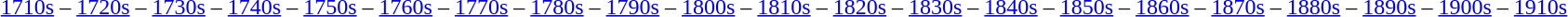<table class="toccolours" align="center">
<tr>
<td><br><a href='#'>1710s</a> –
<a href='#'>1720s</a> –
<a href='#'>1730s</a> –
<a href='#'>1740s</a> –
<a href='#'>1750s</a> –
<a href='#'>1760s</a> –
<a href='#'>1770s</a> –
<a href='#'>1780s</a> –
<a href='#'>1790s</a> –
<a href='#'>1800s</a> –
<a href='#'>1810s</a> –
<a href='#'>1820s</a> –
<a href='#'>1830s</a> –
<a href='#'>1840s</a> –
<a href='#'>1850s</a> –
<a href='#'>1860s</a> –
<a href='#'>1870s</a> –
<a href='#'>1880s</a> –
<a href='#'>1890s</a> –
<a href='#'>1900s</a> –
<a href='#'>1910s</a></td>
</tr>
</table>
